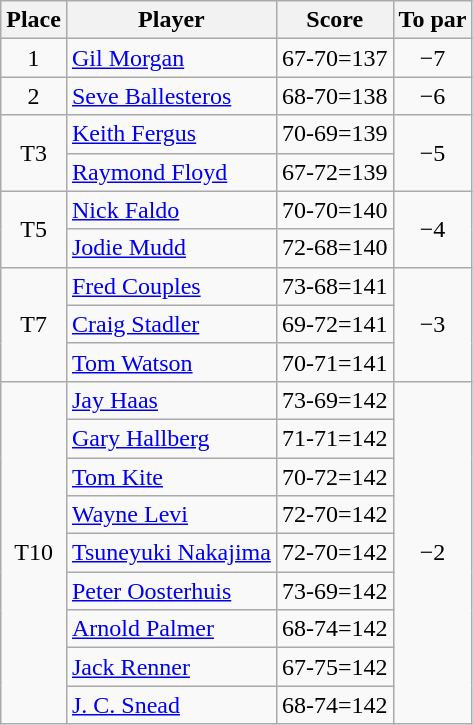<table class="wikitable">
<tr>
<th>Place</th>
<th>Player</th>
<th>Score</th>
<th>To par</th>
</tr>
<tr>
<td rowspan=1 align="center">1</td>
<td> <a href='#'>Gil Morgan</a></td>
<td>67-70=137</td>
<td rowspan=1 align="center">−7</td>
</tr>
<tr>
<td align="center">2</td>
<td> <a href='#'>Seve Ballesteros</a></td>
<td>68-70=138</td>
<td align="center">−6</td>
</tr>
<tr>
<td rowspan=2 align="center">T3</td>
<td> <a href='#'>Keith Fergus</a></td>
<td>70-69=139</td>
<td rowspan=2 align="center">−5</td>
</tr>
<tr>
<td> <a href='#'>Raymond Floyd</a></td>
<td>67-72=139</td>
</tr>
<tr>
<td rowspan=2 align="center">T5</td>
<td> <a href='#'>Nick Faldo</a></td>
<td>70-70=140</td>
<td rowspan=2 align="center">−4</td>
</tr>
<tr>
<td> <a href='#'>Jodie Mudd</a></td>
<td>72-68=140</td>
</tr>
<tr>
<td rowspan=3 align="center">T7</td>
<td> <a href='#'>Fred Couples</a></td>
<td>73-68=141</td>
<td rowspan=3 align="center">−3</td>
</tr>
<tr>
<td> <a href='#'>Craig Stadler</a></td>
<td>69-72=141</td>
</tr>
<tr>
<td> <a href='#'>Tom Watson</a></td>
<td>70-71=141</td>
</tr>
<tr>
<td rowspan=9 align="center">T10</td>
<td> <a href='#'>Jay Haas</a></td>
<td>73-69=142</td>
<td rowspan=9 align="center">−2</td>
</tr>
<tr>
<td> <a href='#'>Gary Hallberg</a></td>
<td>71-71=142</td>
</tr>
<tr>
<td> <a href='#'>Tom Kite</a></td>
<td>70-72=142</td>
</tr>
<tr>
<td> <a href='#'>Wayne Levi</a></td>
<td>72-70=142</td>
</tr>
<tr>
<td> <a href='#'>Tsuneyuki Nakajima</a></td>
<td>72-70=142</td>
</tr>
<tr>
<td> <a href='#'>Peter Oosterhuis</a></td>
<td>73-69=142</td>
</tr>
<tr>
<td> <a href='#'>Arnold Palmer</a></td>
<td>68-74=142</td>
</tr>
<tr>
<td> <a href='#'>Jack Renner</a></td>
<td>67-75=142</td>
</tr>
<tr>
<td> <a href='#'>J. C. Snead</a></td>
<td>68-74=142</td>
</tr>
</table>
